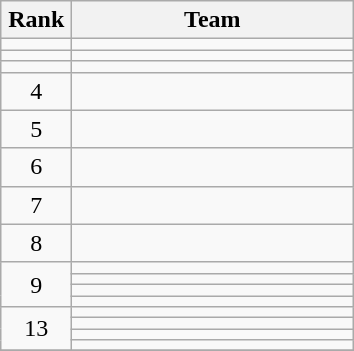<table class="wikitable" style="text-align: center;">
<tr>
<th width=40>Rank</th>
<th width=180>Team</th>
</tr>
<tr align=center>
<td></td>
<td style="text-align:left;"></td>
</tr>
<tr align=center>
<td></td>
<td style="text-align:left;"></td>
</tr>
<tr align=center>
<td></td>
<td style="text-align:left;"></td>
</tr>
<tr align=center>
<td>4</td>
<td style="text-align:left;"></td>
</tr>
<tr align=center>
<td>5</td>
<td style="text-align:left;"></td>
</tr>
<tr align=center>
<td>6</td>
<td style="text-align:left;"></td>
</tr>
<tr align=center>
<td>7</td>
<td style="text-align:left;"></td>
</tr>
<tr align=center>
<td>8</td>
<td style="text-align:left;"></td>
</tr>
<tr align=center>
<td rowspan=4>9</td>
<td style="text-align:left;"></td>
</tr>
<tr align=center>
<td style="text-align:left;"></td>
</tr>
<tr align=center>
<td style="text-align:left;"></td>
</tr>
<tr align=center>
<td style="text-align:left;"></td>
</tr>
<tr align=center>
<td rowspan=4>13</td>
<td style="text-align:left;"></td>
</tr>
<tr align=center>
<td style="text-align:left;"></td>
</tr>
<tr align=center>
<td style="text-align:left;"></td>
</tr>
<tr align=center>
<td style="text-align:left;"></td>
</tr>
<tr>
</tr>
</table>
